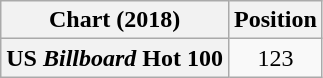<table class="wikitable plainrowheaders" style="text-align:center">
<tr>
<th>Chart (2018)</th>
<th>Position</th>
</tr>
<tr>
<th scope="row">US <em>Billboard</em> Hot 100</th>
<td>123</td>
</tr>
</table>
